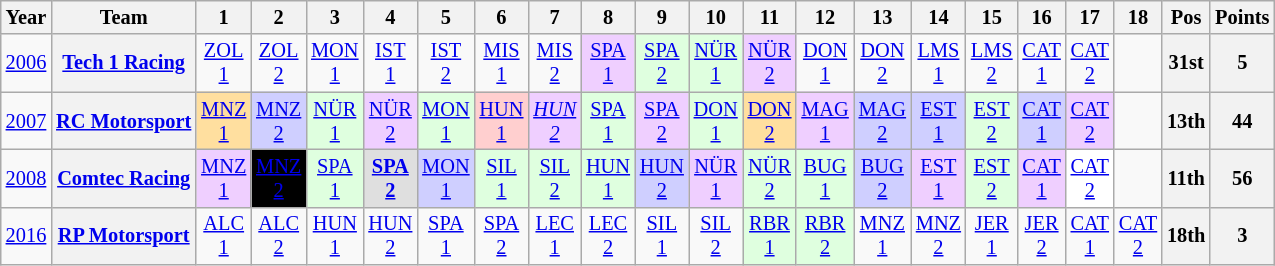<table class="wikitable" style="text-align:center; font-size:85%">
<tr>
<th>Year</th>
<th>Team</th>
<th>1</th>
<th>2</th>
<th>3</th>
<th>4</th>
<th>5</th>
<th>6</th>
<th>7</th>
<th>8</th>
<th>9</th>
<th>10</th>
<th>11</th>
<th>12</th>
<th>13</th>
<th>14</th>
<th>15</th>
<th>16</th>
<th>17</th>
<th>18</th>
<th>Pos</th>
<th>Points</th>
</tr>
<tr>
<td><a href='#'>2006</a></td>
<th nowrap><a href='#'>Tech 1 Racing</a></th>
<td><a href='#'>ZOL<br>1</a></td>
<td><a href='#'>ZOL<br>2</a></td>
<td><a href='#'>MON<br>1</a></td>
<td><a href='#'>IST<br>1</a></td>
<td><a href='#'>IST<br>2</a></td>
<td><a href='#'>MIS<br>1</a></td>
<td><a href='#'>MIS<br>2</a></td>
<td style="background:#eFcFfF;"><a href='#'>SPA<br>1</a><br></td>
<td style="background:#DFfFDF;"><a href='#'>SPA<br>2</a><br></td>
<td style="background:#DFfFDF;"><a href='#'>NÜR<br>1</a><br></td>
<td style="background:#eFcFfF;"><a href='#'>NÜR<br>2</a><br></td>
<td><a href='#'>DON<br>1</a></td>
<td><a href='#'>DON<br>2</a></td>
<td><a href='#'>LMS<br>1</a></td>
<td><a href='#'>LMS<br>2</a></td>
<td><a href='#'>CAT<br>1</a></td>
<td><a href='#'>CAT<br>2</a></td>
<td></td>
<th>31st</th>
<th>5</th>
</tr>
<tr>
<td><a href='#'>2007</a></td>
<th nowrap><a href='#'>RC Motorsport</a></th>
<td style="background:#FFDF9F;"><a href='#'>MNZ<br>1</a><br></td>
<td style="background:#cFcFfF;"><a href='#'>MNZ<br>2</a><br></td>
<td style="background:#DFfFDF;"><a href='#'>NÜR<br>1</a><br></td>
<td style="background:#eFcFfF;"><a href='#'>NÜR<br>2</a><br></td>
<td style="background:#DFfFDF;"><a href='#'>MON<br>1</a><br></td>
<td style="background:#FFCFCF;"><a href='#'>HUN<br>1</a><br></td>
<td style="background:#eFcFfF;"><em><a href='#'>HUN<br>2</a></em><br></td>
<td style="background:#DFfFDF;"><a href='#'>SPA<br>1</a><br></td>
<td style="background:#eFcFfF;"><a href='#'>SPA<br>2</a><br></td>
<td style="background:#DFfFDF;"><a href='#'>DON<br>1</a><br></td>
<td style="background:#FFDF9F;"><a href='#'>DON<br>2</a><br></td>
<td style="background:#eFcFfF;"><a href='#'>MAG<br>1</a><br></td>
<td style="background:#cFcFfF;"><a href='#'>MAG<br>2</a><br></td>
<td style="background:#cFcFfF;"><a href='#'>EST<br>1</a><br></td>
<td style="background:#DFfFDF;"><a href='#'>EST<br>2</a><br></td>
<td style="background:#cFcFfF;"><a href='#'>CAT<br>1</a><br></td>
<td style="background:#eFcFfF;"><a href='#'>CAT<br>2</a><br></td>
<td></td>
<th>13th</th>
<th>44</th>
</tr>
<tr>
<td><a href='#'>2008</a></td>
<th nowrap><a href='#'>Comtec Racing</a></th>
<td style="background:#eFcFfF;"><a href='#'>MNZ<br>1</a><br></td>
<td style="background:#000000; color:white"><a href='#'><span>MNZ<br>2</span></a><br></td>
<td style="background:#DFfFDF;"><a href='#'>SPA<br>1</a><br></td>
<td style="background:#DFDFDF;"><strong><a href='#'>SPA<br>2</a></strong><br></td>
<td style="background:#cFcFfF;"><a href='#'>MON<br>1</a><br></td>
<td style="background:#DFfFDF;"><a href='#'>SIL<br>1</a><br></td>
<td style="background:#DFfFDF;"><a href='#'>SIL<br>2</a><br></td>
<td style="background:#DFfFDF;"><a href='#'>HUN<br>1</a><br></td>
<td style="background:#cFcFfF;"><a href='#'>HUN<br>2</a><br></td>
<td style="background:#eFcFfF;"><a href='#'>NÜR<br>1</a><br></td>
<td style="background:#DFfFDF;"><a href='#'>NÜR<br>2</a><br></td>
<td style="background:#DFfFDF;"><a href='#'>BUG<br>1</a><br></td>
<td style="background:#cFcFfF;"><a href='#'>BUG<br>2</a><br></td>
<td style="background:#eFcFfF;"><a href='#'>EST<br>1</a><br></td>
<td style="background:#DFfFDF;"><a href='#'>EST<br>2</a><br></td>
<td style="background:#eFcFfF;"><a href='#'>CAT<br>1</a><br></td>
<td style="background:#FFFFFF;"><a href='#'>CAT<br>2</a><br></td>
<td></td>
<th>11th</th>
<th>56</th>
</tr>
<tr>
<td><a href='#'>2016</a></td>
<th nowrap><a href='#'>RP Motorsport</a></th>
<td><a href='#'>ALC<br>1</a></td>
<td><a href='#'>ALC<br>2</a></td>
<td><a href='#'>HUN<br>1</a></td>
<td><a href='#'>HUN<br>2</a></td>
<td><a href='#'>SPA<br>1</a></td>
<td><a href='#'>SPA<br>2</a></td>
<td><a href='#'>LEC<br>1</a></td>
<td><a href='#'>LEC<br>2</a></td>
<td><a href='#'>SIL<br>1</a></td>
<td><a href='#'>SIL<br>2</a></td>
<td style="background:#DFFFDF;"><a href='#'>RBR<br>1</a><br></td>
<td style="background:#DFFFDF;"><a href='#'>RBR<br>2</a><br></td>
<td><a href='#'>MNZ<br>1</a></td>
<td><a href='#'>MNZ<br>2</a></td>
<td><a href='#'>JER<br>1</a></td>
<td><a href='#'>JER<br>2</a></td>
<td><a href='#'>CAT<br>1</a></td>
<td><a href='#'>CAT<br>2</a></td>
<th>18th</th>
<th>3</th>
</tr>
</table>
